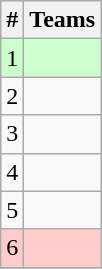<table class="wikitable">
<tr>
<th>#</th>
<th>Teams</th>
</tr>
<tr bgcolor=ccffcc>
<td>1</td>
<td></td>
</tr>
<tr>
<td>2</td>
<td></td>
</tr>
<tr>
<td>3</td>
<td></td>
</tr>
<tr>
<td>4</td>
<td></td>
</tr>
<tr>
<td>5</td>
<td></td>
</tr>
<tr bgcolor="#fcc">
<td>6</td>
<td></td>
</tr>
<tr>
</tr>
</table>
